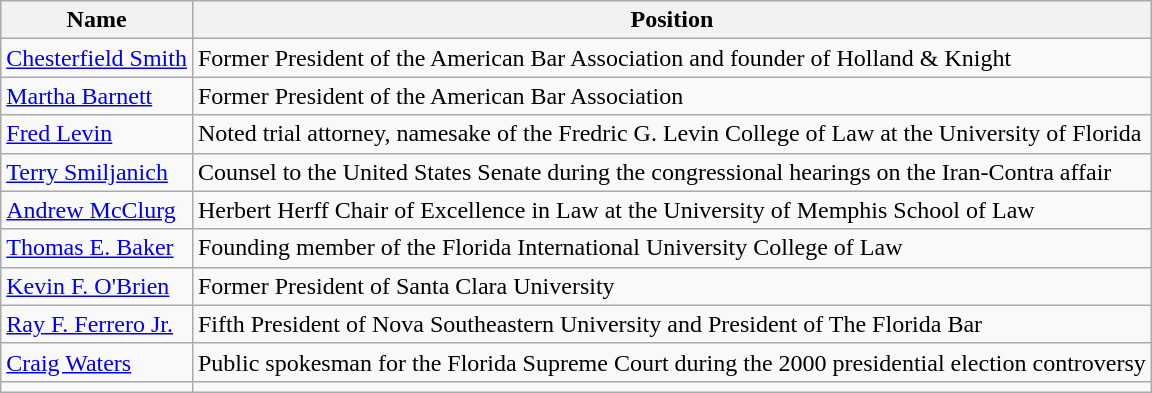<table class="wikitable sortable">
<tr>
<th>Name</th>
<th>Position</th>
</tr>
<tr>
<td><a href='#'>Chesterfield Smith</a></td>
<td>Former President of the American Bar Association and founder of Holland & Knight</td>
</tr>
<tr>
<td><a href='#'>Martha Barnett</a></td>
<td>Former President of the American Bar Association</td>
</tr>
<tr>
<td><a href='#'>Fred Levin</a></td>
<td>Noted trial attorney, namesake of the Fredric G. Levin College of Law at the University of Florida</td>
</tr>
<tr>
<td><a href='#'>Terry Smiljanich</a></td>
<td>Counsel to the United States Senate during the congressional hearings on the Iran-Contra affair</td>
</tr>
<tr>
<td><a href='#'>Andrew McClurg</a></td>
<td>Herbert Herff Chair of Excellence in Law at the University of Memphis School of Law</td>
</tr>
<tr>
<td><a href='#'>Thomas E. Baker</a></td>
<td>Founding member of the Florida International University College of Law</td>
</tr>
<tr>
<td><a href='#'>Kevin F. O'Brien</a></td>
<td>Former President of Santa Clara University</td>
</tr>
<tr>
<td><a href='#'>Ray F. Ferrero Jr.</a></td>
<td>Fifth President of Nova Southeastern University and President of The Florida Bar</td>
</tr>
<tr>
<td><a href='#'>Craig Waters</a></td>
<td>Public spokesman for the Florida Supreme Court during the 2000 presidential election controversy</td>
</tr>
<tr>
<td></td>
<td></td>
</tr>
</table>
